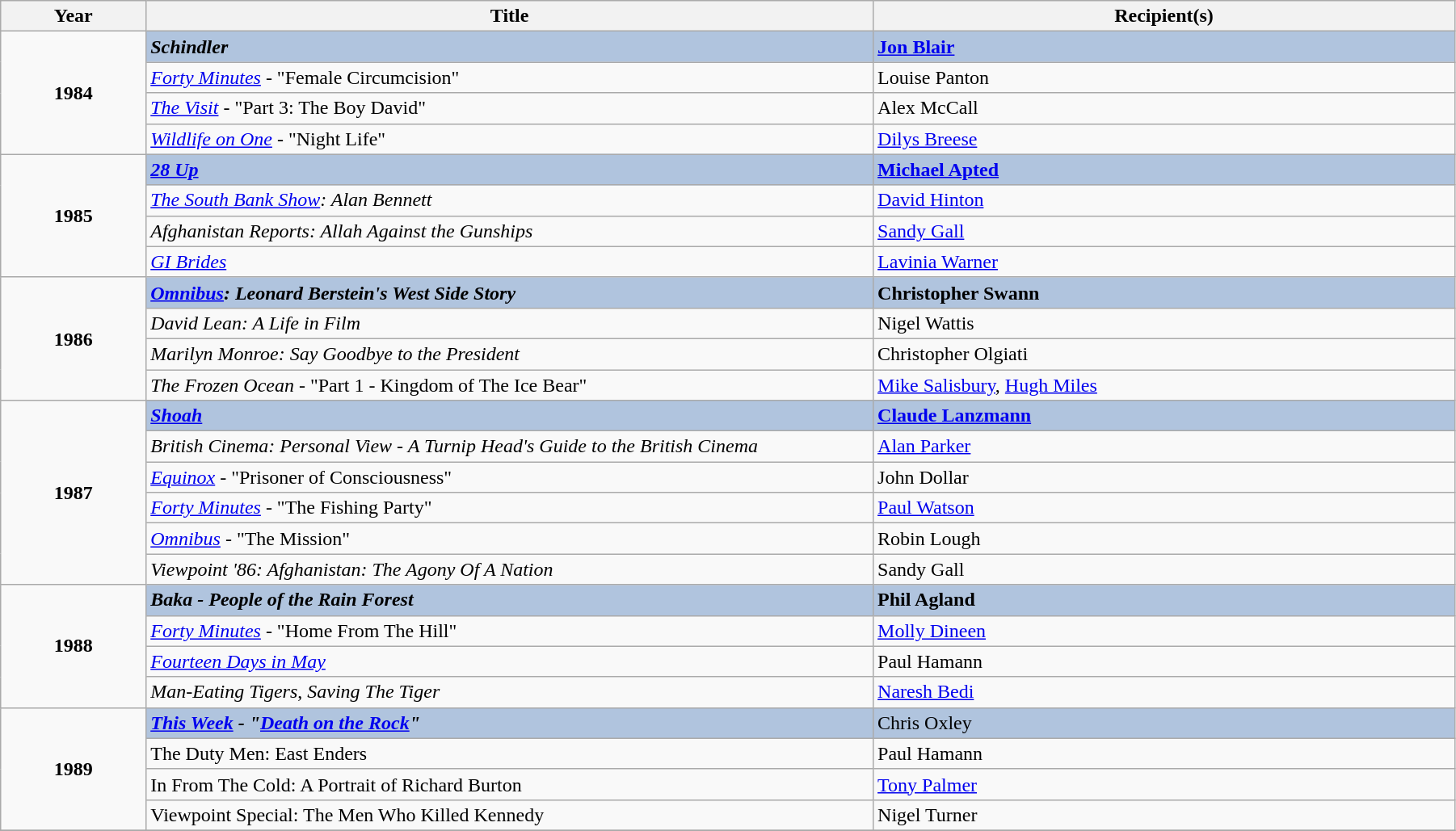<table class="wikitable" width="95%">
<tr>
<th width=5%>Year</th>
<th width=25%><strong>Title</strong></th>
<th width=20%><strong>Recipient(s)</strong></th>
</tr>
<tr>
<td rowspan="4" style="text-align:center;"><strong>1984</strong></td>
<td style="background:#B0C4DE;"><strong><em>Schindler</em></strong></td>
<td style="background:#B0C4DE;"><strong><a href='#'>Jon Blair</a></strong></td>
</tr>
<tr>
<td><em><a href='#'>Forty Minutes</a></em> - "Female Circumcision"</td>
<td>Louise Panton</td>
</tr>
<tr>
<td><em><a href='#'>The Visit</a></em> - "Part 3: The Boy David"</td>
<td>Alex McCall</td>
</tr>
<tr>
<td><em><a href='#'>Wildlife on One</a></em> - "Night Life"</td>
<td><a href='#'>Dilys Breese</a></td>
</tr>
<tr>
<td rowspan="4" style="text-align:center;"><strong>1985</strong></td>
<td style="background:#B0C4DE;"><strong><em><a href='#'>28 Up</a></em></strong></td>
<td style="background:#B0C4DE;"><strong><a href='#'>Michael Apted</a></strong></td>
</tr>
<tr>
<td><em><a href='#'>The South Bank Show</a>: Alan Bennett</em></td>
<td><a href='#'>David Hinton</a></td>
</tr>
<tr>
<td><em>Afghanistan Reports: Allah Against the Gunships</em></td>
<td><a href='#'>Sandy Gall</a></td>
</tr>
<tr>
<td><em><a href='#'>GI Brides</a></em></td>
<td><a href='#'>Lavinia Warner</a></td>
</tr>
<tr>
<td rowspan="4" style="text-align:center;"><strong>1986</strong></td>
<td style="background:#B0C4DE;"><strong><em><a href='#'>Omnibus</a>: Leonard Berstein's West Side Story</em></strong></td>
<td style="background:#B0C4DE;"><strong>Christopher Swann</strong></td>
</tr>
<tr>
<td><em>David Lean: A Life in Film</em></td>
<td>Nigel Wattis</td>
</tr>
<tr>
<td><em>Marilyn Monroe: Say Goodbye to the President</em></td>
<td>Christopher Olgiati</td>
</tr>
<tr>
<td><em>The Frozen Ocean</em> - "Part 1 - Kingdom of The Ice Bear"</td>
<td><a href='#'>Mike Salisbury</a>, <a href='#'>Hugh Miles</a></td>
</tr>
<tr>
<td rowspan="6" style="text-align:center;"><strong>1987</strong></td>
<td style="background:#B0C4DE;"><strong><em><a href='#'>Shoah</a></em></strong></td>
<td style="background:#B0C4DE;"><strong><a href='#'>Claude Lanzmann</a></strong></td>
</tr>
<tr>
<td><em>British Cinema: Personal View - A Turnip Head's Guide to the British Cinema</em></td>
<td><a href='#'>Alan Parker</a></td>
</tr>
<tr>
<td><em><a href='#'>Equinox</a></em> - "Prisoner of Consciousness"</td>
<td>John Dollar</td>
</tr>
<tr>
<td><em><a href='#'>Forty Minutes</a></em> - "The Fishing Party"</td>
<td><a href='#'>Paul Watson</a></td>
</tr>
<tr>
<td><em><a href='#'>Omnibus</a></em> - "The Mission"</td>
<td>Robin Lough</td>
</tr>
<tr>
<td><em>Viewpoint '86: Afghanistan: The Agony Of A Nation</em></td>
<td>Sandy Gall</td>
</tr>
<tr>
<td rowspan="4" style="text-align:center;"><strong>1988</strong></td>
<td style="background:#B0C4DE;"><strong><em>Baka - People of the Rain Forest</em></strong></td>
<td style="background:#B0C4DE;"><strong>Phil Agland</strong></td>
</tr>
<tr>
<td><em><a href='#'>Forty Minutes</a></em> - "Home From The Hill"</td>
<td><a href='#'>Molly Dineen</a></td>
</tr>
<tr>
<td><em><a href='#'>Fourteen Days in May</a></em></td>
<td>Paul Hamann</td>
</tr>
<tr>
<td><em>Man-Eating Tigers</em>, <em>Saving The Tiger</em></td>
<td><a href='#'>Naresh Bedi</a></td>
</tr>
<tr>
<td rowspan="4" style="text-align:center;"><strong>1989</strong></td>
<td style="background:#B0C4DE;"><strong><em><a href='#'>This Week</a><em> - "<a href='#'>Death on the Rock</a>"<strong></td>
<td style="background:#B0C4DE;"></strong>Chris Oxley<strong></td>
</tr>
<tr>
<td></em>The Duty Men: East Enders<em></td>
<td>Paul Hamann</td>
</tr>
<tr>
<td></em>In From The Cold: A Portrait of Richard Burton<em></td>
<td><a href='#'>Tony Palmer</a></td>
</tr>
<tr>
<td></em>Viewpoint Special: The Men Who Killed Kennedy<em></td>
<td>Nigel Turner</td>
</tr>
<tr>
</tr>
</table>
